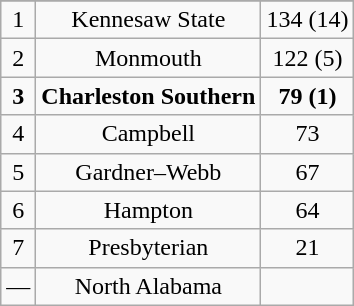<table class="wikitable">
<tr align="center">
</tr>
<tr align="center">
<td>1</td>
<td>Kennesaw State</td>
<td>134 (14)</td>
</tr>
<tr align="center">
<td>2</td>
<td>Monmouth</td>
<td>122 (5)</td>
</tr>
<tr align="center">
<td><strong>3</strong></td>
<td><strong>Charleston Southern</strong></td>
<td><strong>79 (1)</strong></td>
</tr>
<tr align="center">
<td>4</td>
<td>Campbell</td>
<td>73</td>
</tr>
<tr align="center">
<td>5</td>
<td>Gardner–Webb</td>
<td>67</td>
</tr>
<tr align="center">
<td>6</td>
<td>Hampton</td>
<td>64</td>
</tr>
<tr align="center">
<td>7</td>
<td>Presbyterian</td>
<td>21</td>
</tr>
<tr align="center">
<td>—</td>
<td>North Alabama</td>
<td></td>
</tr>
</table>
